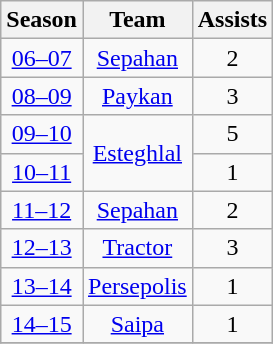<table class="wikitable" style="text-align: center;">
<tr>
<th>Season</th>
<th>Team</th>
<th>Assists</th>
</tr>
<tr>
<td><a href='#'>06–07</a></td>
<td><a href='#'>Sepahan</a></td>
<td>2</td>
</tr>
<tr>
<td><a href='#'>08–09</a></td>
<td><a href='#'>Paykan</a></td>
<td>3</td>
</tr>
<tr>
<td><a href='#'>09–10</a></td>
<td rowspan="2"><a href='#'>Esteghlal</a></td>
<td>5</td>
</tr>
<tr>
<td><a href='#'>10–11</a></td>
<td>1</td>
</tr>
<tr>
<td><a href='#'>11–12</a></td>
<td><a href='#'>Sepahan</a></td>
<td>2</td>
</tr>
<tr>
<td><a href='#'>12–13</a></td>
<td><a href='#'>Tractor</a></td>
<td>3</td>
</tr>
<tr>
<td><a href='#'>13–14</a></td>
<td><a href='#'>Persepolis</a></td>
<td>1</td>
</tr>
<tr>
<td><a href='#'>14–15</a></td>
<td><a href='#'>Saipa</a></td>
<td>1</td>
</tr>
<tr>
</tr>
</table>
